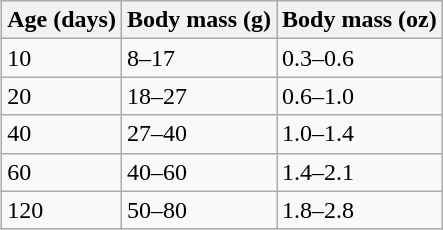<table class="wikitable" style="align: right; float: right; margin-left: 0.5em">
<tr>
<th>Age (days)</th>
<th>Body mass (g)</th>
<th>Body mass (oz)</th>
</tr>
<tr>
<td>10</td>
<td>8–17</td>
<td>0.3–0.6</td>
</tr>
<tr>
<td>20</td>
<td>18–27</td>
<td>0.6–1.0</td>
</tr>
<tr>
<td>40</td>
<td>27–40</td>
<td>1.0–1.4</td>
</tr>
<tr>
<td>60</td>
<td>40–60</td>
<td>1.4–2.1</td>
</tr>
<tr>
<td>120</td>
<td>50–80</td>
<td>1.8–2.8</td>
</tr>
</table>
